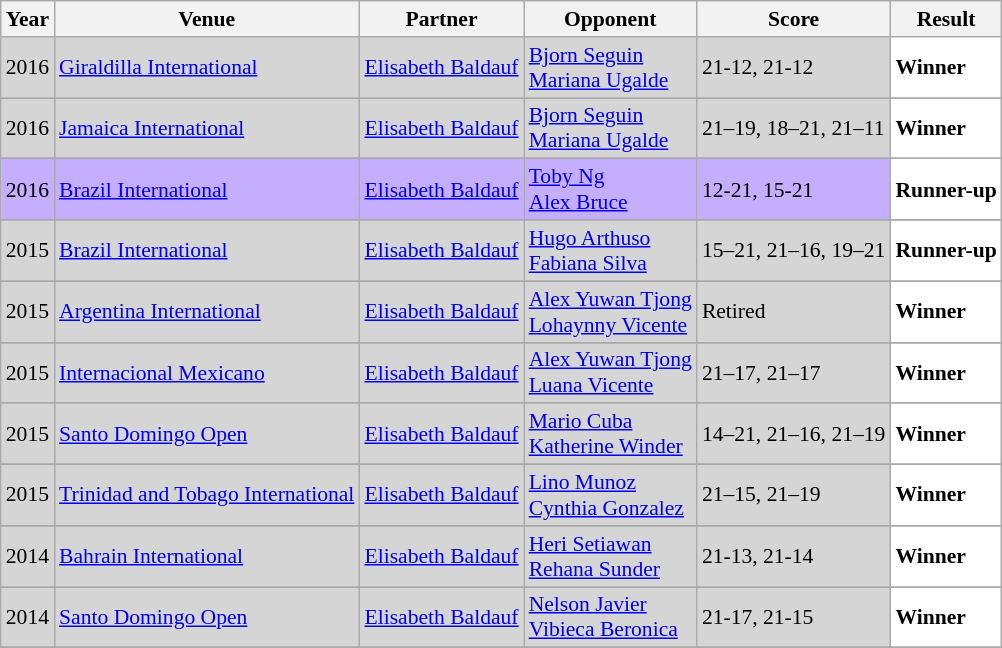<table class="sortable wikitable" style="font-size: 90%;">
<tr>
<th>Year</th>
<th>Venue</th>
<th>Partner</th>
<th>Opponent</th>
<th>Score</th>
<th>Result</th>
</tr>
<tr style="background:#D5D5D5">
<td align="center">2016</td>
<td align="left"><a href='#'>Giraldilla International</a></td>
<td align="left"> <a href='#'>Elisabeth Baldauf</a></td>
<td align="left"> <a href='#'>Bjorn Seguin</a> <br>  <a href='#'>Mariana Ugalde</a></td>
<td align="left">21-12, 21-12</td>
<td style="text-align:left; background:white"> <strong>Winner</strong></td>
</tr>
<tr>
</tr>
<tr style="background:#D5D5D5">
<td align="center">2016</td>
<td align="left"><a href='#'>Jamaica International</a></td>
<td align="left"> <a href='#'>Elisabeth Baldauf</a></td>
<td align="left"> <a href='#'>Bjorn Seguin</a> <br>  <a href='#'>Mariana Ugalde</a></td>
<td align="left">21–19, 18–21, 21–11</td>
<td style="text-align:left; background:white"> <strong>Winner</strong></td>
</tr>
<tr>
</tr>
<tr style="background:#C6AEFF">
<td align="center">2016</td>
<td align="left"><a href='#'>Brazil International</a></td>
<td align="left"> <a href='#'>Elisabeth Baldauf</a></td>
<td align="left"> <a href='#'>Toby Ng</a> <br>  <a href='#'>Alex Bruce</a></td>
<td align="left">12-21, 15-21</td>
<td style="text-align:left; background:white"> <strong>Runner-up</strong></td>
</tr>
<tr>
</tr>
<tr style="background:#D5D5D5">
<td align="center">2015</td>
<td align="left"><a href='#'>Brazil International</a></td>
<td align="left"> <a href='#'>Elisabeth Baldauf</a></td>
<td align="left"> <a href='#'>Hugo Arthuso</a> <br>  <a href='#'>Fabiana Silva</a></td>
<td align="left">15–21, 21–16, 19–21</td>
<td style="text-align:left; background:white"> <strong>Runner-up</strong></td>
</tr>
<tr>
</tr>
<tr style="background:#D5D5D5">
<td align="center">2015</td>
<td align="left"><a href='#'>Argentina International</a></td>
<td align="left"> <a href='#'>Elisabeth Baldauf</a></td>
<td align="left"> <a href='#'>Alex Yuwan Tjong</a> <br>  <a href='#'>Lohaynny Vicente</a></td>
<td align="left">Retired</td>
<td style="text-align:left; background:white"> <strong>Winner</strong></td>
</tr>
<tr>
</tr>
<tr style="background:#D5D5D5">
<td align="center">2015</td>
<td align="left"><a href='#'>Internacional Mexicano</a></td>
<td align="left"> <a href='#'>Elisabeth Baldauf</a></td>
<td align="left"> <a href='#'>Alex Yuwan Tjong</a> <br>  <a href='#'>Luana Vicente</a></td>
<td align="left">21–17, 21–17</td>
<td style="text-align:left; background:white"> <strong>Winner</strong></td>
</tr>
<tr>
</tr>
<tr style="background:#D5D5D5">
<td align="center">2015</td>
<td align="left"><a href='#'>Santo Domingo Open</a></td>
<td align="left"> <a href='#'>Elisabeth Baldauf</a></td>
<td align="left"> <a href='#'>Mario Cuba</a> <br>  <a href='#'>Katherine Winder</a></td>
<td align="left">14–21, 21–16, 21–19</td>
<td style="text-align:left; background:white"> <strong>Winner</strong></td>
</tr>
<tr>
</tr>
<tr style="background:#D5D5D5">
<td align="center">2015</td>
<td align="left"><a href='#'>Trinidad and Tobago International</a></td>
<td align="left"> <a href='#'>Elisabeth Baldauf</a></td>
<td align="left"> <a href='#'>Lino Munoz</a> <br>  <a href='#'>Cynthia Gonzalez</a></td>
<td align="left">21–15, 21–19</td>
<td style="text-align:left; background:white"> <strong>Winner</strong></td>
</tr>
<tr>
</tr>
<tr style="background:#D5D5D5">
<td align="center">2014</td>
<td align="left"><a href='#'>Bahrain International</a></td>
<td align="left"> <a href='#'>Elisabeth Baldauf</a></td>
<td align="left"> <a href='#'>Heri Setiawan</a> <br>  <a href='#'>Rehana Sunder</a></td>
<td align="left">21-13, 21-14</td>
<td style="text-align:left; background:white"> <strong>Winner</strong></td>
</tr>
<tr>
</tr>
<tr style="background:#D5D5D5">
<td align="center">2014</td>
<td align="left"><a href='#'>Santo Domingo Open</a></td>
<td align="left"> <a href='#'>Elisabeth Baldauf</a></td>
<td align="left"> <a href='#'>Nelson Javier</a> <br>  <a href='#'>Vibieca Beronica</a></td>
<td align="left">21-17, 21-15</td>
<td style="text-align:left; background:white"> <strong>Winner</strong></td>
</tr>
<tr>
</tr>
</table>
